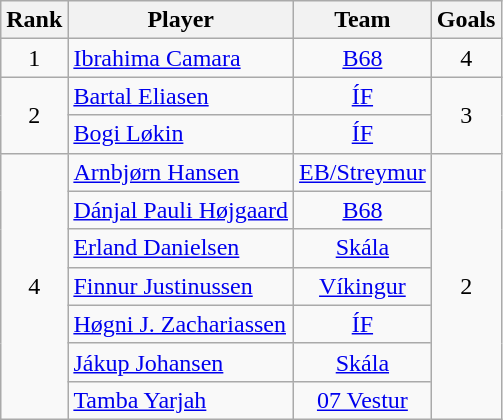<table class="wikitable" style="text-align:center;">
<tr>
<th>Rank</th>
<th>Player</th>
<th>Team</th>
<th>Goals</th>
</tr>
<tr>
<td>1</td>
<td align=left> <a href='#'>Ibrahima Camara</a></td>
<td><a href='#'>B68</a></td>
<td>4</td>
</tr>
<tr>
<td rowspan=2>2</td>
<td align=left> <a href='#'>Bartal Eliasen</a></td>
<td><a href='#'>ÍF</a></td>
<td rowspan=2>3</td>
</tr>
<tr>
<td align=left> <a href='#'>Bogi Løkin</a></td>
<td><a href='#'>ÍF</a></td>
</tr>
<tr>
<td rowspan=7>4</td>
<td align=left> <a href='#'>Arnbjørn Hansen</a></td>
<td><a href='#'>EB/Streymur</a></td>
<td rowspan=7>2</td>
</tr>
<tr>
<td align=left> <a href='#'>Dánjal Pauli Højgaard</a></td>
<td><a href='#'>B68</a></td>
</tr>
<tr>
<td align=left> <a href='#'>Erland Danielsen</a></td>
<td><a href='#'>Skála</a></td>
</tr>
<tr>
<td align=left> <a href='#'>Finnur Justinussen</a></td>
<td><a href='#'>Víkingur</a></td>
</tr>
<tr>
<td align=left> <a href='#'>Høgni J. Zachariassen</a></td>
<td><a href='#'>ÍF</a></td>
</tr>
<tr>
<td align=left> <a href='#'>Jákup Johansen</a></td>
<td><a href='#'>Skála</a></td>
</tr>
<tr>
<td align=left> <a href='#'>Tamba Yarjah</a></td>
<td><a href='#'>07 Vestur</a></td>
</tr>
</table>
